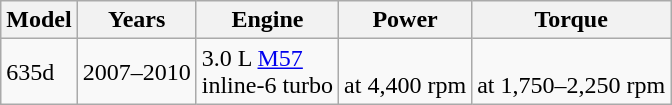<table class="wikitable sortable">
<tr>
<th>Model</th>
<th>Years</th>
<th>Engine</th>
<th>Power</th>
<th>Torque</th>
</tr>
<tr>
<td>635d</td>
<td>2007–2010</td>
<td>3.0 L <a href='#'>M57</a> <br> inline-6 turbo</td>
<td> <br> at 4,400 rpm</td>
<td> <br> at 1,750–2,250 rpm</td>
</tr>
</table>
